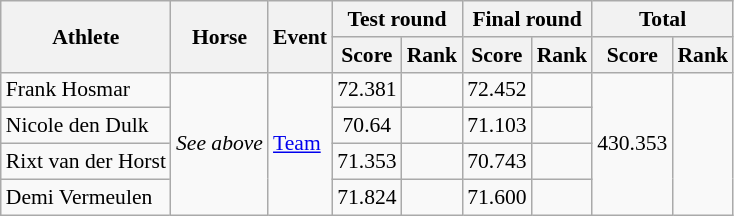<table class=wikitable style="font-size:90%; text-align:center">
<tr>
<th rowspan=2>Athlete</th>
<th rowspan=2>Horse</th>
<th rowspan=2>Event</th>
<th colspan=2>Test round</th>
<th colspan=2>Final round</th>
<th colspan=2>Total</th>
</tr>
<tr>
<th>Score</th>
<th>Rank</th>
<th>Score</th>
<th>Rank</th>
<th>Score</th>
<th>Rank</th>
</tr>
<tr>
<td align=left>Frank Hosmar</td>
<td align=left rowspan=4><em>See above</em></td>
<td align=left rowspan=4><a href='#'>Team</a></td>
<td>72.381</td>
<td></td>
<td>72.452</td>
<td></td>
<td rowspan=4>430.353</td>
<td rowspan=4></td>
</tr>
<tr>
<td align=left>Nicole den Dulk</td>
<td>70.64</td>
<td></td>
<td>71.103</td>
<td></td>
</tr>
<tr>
<td align=left>Rixt van der Horst</td>
<td>71.353</td>
<td></td>
<td>70.743</td>
<td></td>
</tr>
<tr>
<td align=left>Demi Vermeulen</td>
<td>71.824</td>
<td></td>
<td>71.600</td>
<td></td>
</tr>
</table>
